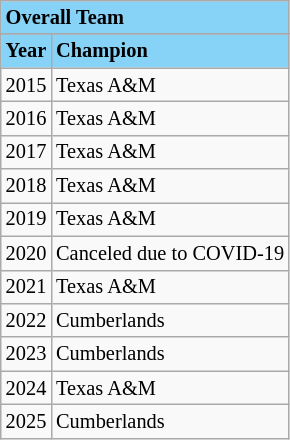<table class="wikitable" style="font-size:85%;">
<tr ! style="background-color: #87D3F8;">
<td colspan=2><strong>Overall Team</strong></td>
</tr>
<tr --->
</tr>
<tr ! style="background-color: #87D3F8;">
<td><strong>Year</strong></td>
<td><strong>Champion</strong></td>
</tr>
<tr --->
<td>2015</td>
<td>Texas A&M</td>
</tr>
<tr --->
<td>2016</td>
<td>Texas A&M</td>
</tr>
<tr --->
<td>2017</td>
<td>Texas A&M</td>
</tr>
<tr --->
<td>2018</td>
<td>Texas A&M</td>
</tr>
<tr --->
<td>2019</td>
<td>Texas A&M</td>
</tr>
<tr --->
<td>2020</td>
<td>Canceled due to COVID-19</td>
</tr>
<tr --->
<td>2021</td>
<td>Texas A&M</td>
</tr>
<tr --->
<td>2022</td>
<td>Cumberlands</td>
</tr>
<tr --->
<td>2023</td>
<td>Cumberlands</td>
</tr>
<tr --->
<td>2024</td>
<td>Texas A&M</td>
</tr>
<tr --->
<td>2025</td>
<td>Cumberlands</td>
</tr>
</table>
